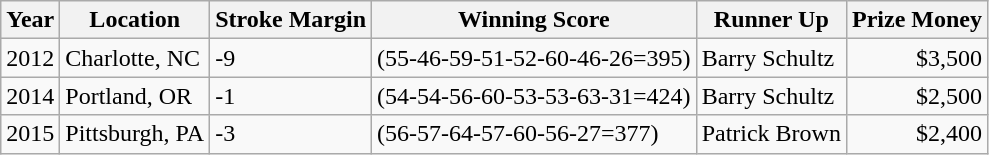<table class="wikitable">
<tr>
<th>Year</th>
<th>Location</th>
<th>Stroke Margin</th>
<th>Winning Score</th>
<th>Runner Up</th>
<th>Prize Money</th>
</tr>
<tr>
<td>2012</td>
<td>Charlotte, NC</td>
<td>-9</td>
<td>(55-46-59-51-52-60-46-26=395)</td>
<td>Barry Schultz</td>
<td align="right">$3,500</td>
</tr>
<tr>
<td>2014</td>
<td>Portland, OR</td>
<td>-1</td>
<td>(54-54-56-60-53-53-63-31=424)</td>
<td>Barry Schultz</td>
<td align="right">$2,500</td>
</tr>
<tr>
<td>2015</td>
<td>Pittsburgh, PA</td>
<td>-3</td>
<td>(56-57-64-57-60-56-27=377)</td>
<td>Patrick Brown</td>
<td align="right">$2,400</td>
</tr>
</table>
